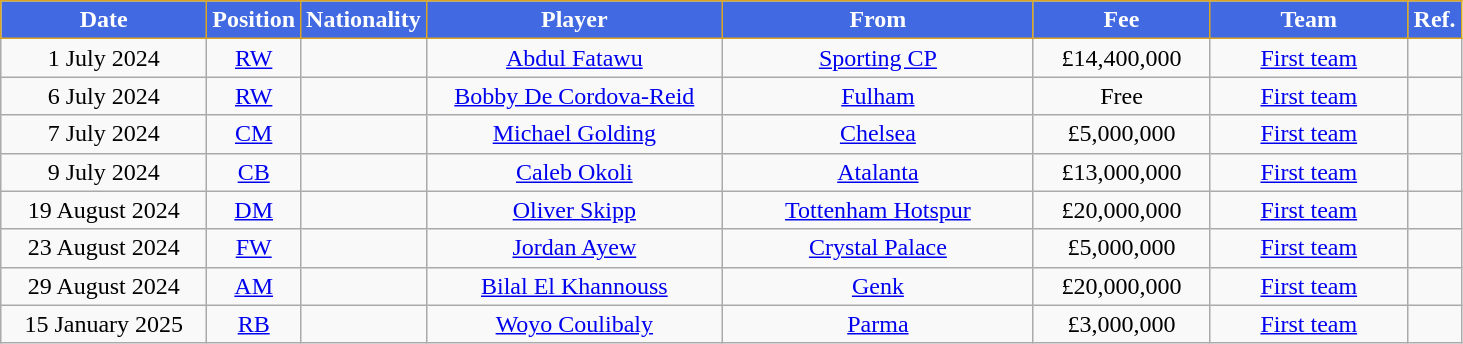<table class="wikitable" style="text-align:center">
<tr>
<th style="background:royalblue;color:white;border:1px solid goldenrod;width:130px">Date</th>
<th style="background:royalblue;color:white;border:1px solid goldenrod;width:50px">Position</th>
<th style="background:royalblue;color:white;border:1px solid goldenrod;width:50px">Nationality</th>
<th style="background:royalblue;color:white;border:1px solid goldenrod;width:190px">Player</th>
<th style="background:royalblue;color:white;border:1px solid goldenrod;width:200px">From</th>
<th style="background:royalblue;color:white;border:1px solid goldenrod;width:110px">Fee</th>
<th style="background:royalblue;color:white;border:1px solid goldenrod;width:125px">Team</th>
<th style="background:royalblue;color:white;border:1px solid goldenrod;width:25px">Ref.</th>
</tr>
<tr>
<td>1 July 2024</td>
<td><a href='#'>RW</a></td>
<td></td>
<td><a href='#'>Abdul Fatawu</a></td>
<td> <a href='#'>Sporting CP</a></td>
<td>£14,400,000</td>
<td><a href='#'>First team</a></td>
<td></td>
</tr>
<tr>
<td>6 July 2024</td>
<td><a href='#'>RW</a></td>
<td></td>
<td><a href='#'>Bobby De Cordova-Reid</a></td>
<td> <a href='#'>Fulham</a></td>
<td>Free</td>
<td><a href='#'>First team</a></td>
<td></td>
</tr>
<tr>
<td>7 July 2024</td>
<td><a href='#'>CM</a></td>
<td></td>
<td><a href='#'>Michael Golding</a></td>
<td> <a href='#'>Chelsea</a></td>
<td>£5,000,000</td>
<td><a href='#'>First team</a></td>
<td></td>
</tr>
<tr>
<td>9 July 2024</td>
<td><a href='#'>CB</a></td>
<td></td>
<td><a href='#'>Caleb Okoli</a></td>
<td> <a href='#'>Atalanta</a></td>
<td>£13,000,000</td>
<td><a href='#'>First team</a></td>
<td></td>
</tr>
<tr>
<td>19 August 2024</td>
<td><a href='#'>DM</a></td>
<td></td>
<td><a href='#'>Oliver Skipp</a></td>
<td> <a href='#'>Tottenham Hotspur</a></td>
<td>£20,000,000</td>
<td><a href='#'>First team</a></td>
<td></td>
</tr>
<tr>
<td>23 August 2024</td>
<td><a href='#'>FW</a></td>
<td></td>
<td><a href='#'>Jordan Ayew</a></td>
<td> <a href='#'>Crystal Palace</a></td>
<td>£5,000,000</td>
<td><a href='#'>First team</a></td>
<td></td>
</tr>
<tr>
<td>29 August 2024</td>
<td><a href='#'>AM</a></td>
<td></td>
<td><a href='#'>Bilal El Khannouss</a></td>
<td> <a href='#'>Genk</a></td>
<td>£20,000,000</td>
<td><a href='#'>First team</a></td>
<td></td>
</tr>
<tr>
<td>15 January 2025</td>
<td><a href='#'>RB</a></td>
<td></td>
<td><a href='#'>Woyo Coulibaly</a></td>
<td> <a href='#'>Parma</a></td>
<td>£3,000,000</td>
<td><a href='#'>First team</a></td>
<td></td>
</tr>
</table>
